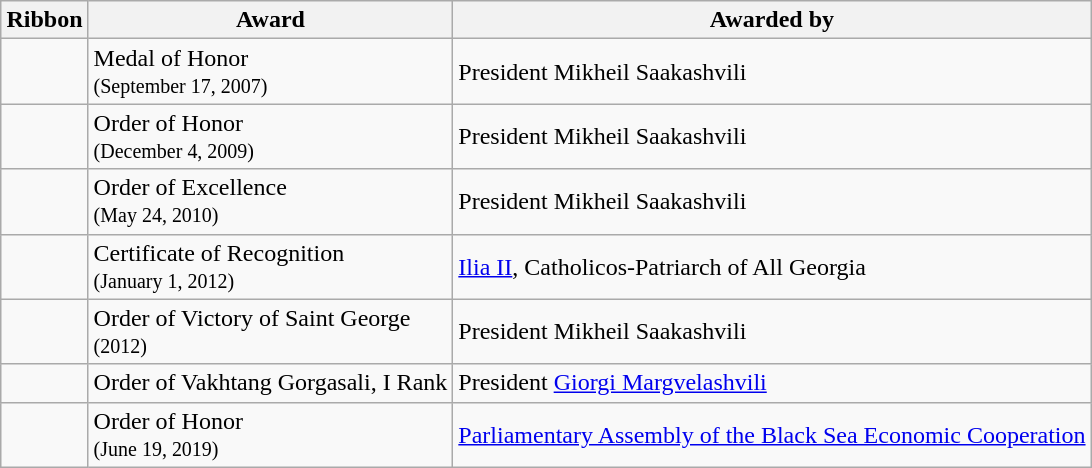<table class="wikitable" style="margin:1em auto;">
<tr>
<th>Ribbon</th>
<th>Award</th>
<th>Awarded by</th>
</tr>
<tr>
<td></td>
<td>Medal of Honor<br><small>(September 17, 2007)</small></td>
<td>President Mikheil Saakashvili</td>
</tr>
<tr>
<td></td>
<td>Order of Honor<br><small>(December 4, 2009)</small></td>
<td>President Mikheil Saakashvili</td>
</tr>
<tr>
<td></td>
<td>Order of Excellence<br><small>(May 24, 2010)</small></td>
<td>President Mikheil Saakashvili</td>
</tr>
<tr>
<td></td>
<td>Certificate of Recognition<br><small>(January 1, 2012)</small></td>
<td><a href='#'>Ilia II</a>, Catholicos-Patriarch of All Georgia</td>
</tr>
<tr>
<td></td>
<td>Order of Victory of Saint George<br><small>(2012)</small></td>
<td>President Mikheil Saakashvili</td>
</tr>
<tr>
<td></td>
<td>Order of Vakhtang Gorgasali, I Rank</td>
<td>President <a href='#'>Giorgi Margvelashvili</a></td>
</tr>
<tr>
<td></td>
<td>Order of Honor<br><small>(June 19, 2019)</small></td>
<td><a href='#'>Parliamentary Assembly of the Black Sea Economic Cooperation</a></td>
</tr>
</table>
